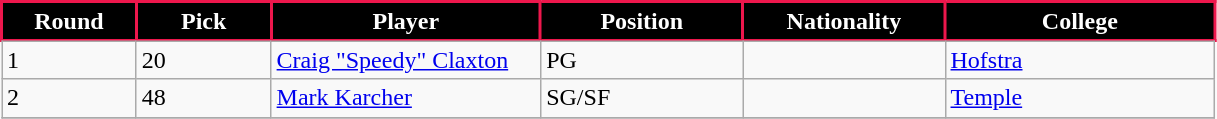<table class="wikitable sortable sortable">
<tr>
<th style="background:#000000; color:#FFFFFF; border:2px solid #ED174C; width:10%;">Round</th>
<th style="background:#000000; color:#FFFFFF; border:2px solid #ED174C; width:10%;">Pick</th>
<th style="background:#000000; color:#FFFFFF; border:2px solid #ED174C; width:20%;">Player</th>
<th style="background:#000000; color:#FFFFFF; border:2px solid #ED174C; width:15%;">Position</th>
<th style="background:#000000; color:#FFFFFF; border:2px solid #ED174C; width:15%;">Nationality</th>
<th style="background:#000000; color:#FFFFFF; border:2px solid #ED174C; width:20%;">College</th>
</tr>
<tr>
</tr>
<tr>
<td>1</td>
<td>20</td>
<td><a href='#'>Craig "Speedy" Claxton</a></td>
<td>PG</td>
<td></td>
<td><a href='#'>Hofstra</a></td>
</tr>
<tr>
<td>2</td>
<td>48</td>
<td><a href='#'>Mark Karcher</a></td>
<td>SG/SF</td>
<td></td>
<td><a href='#'>Temple</a></td>
</tr>
<tr>
</tr>
</table>
